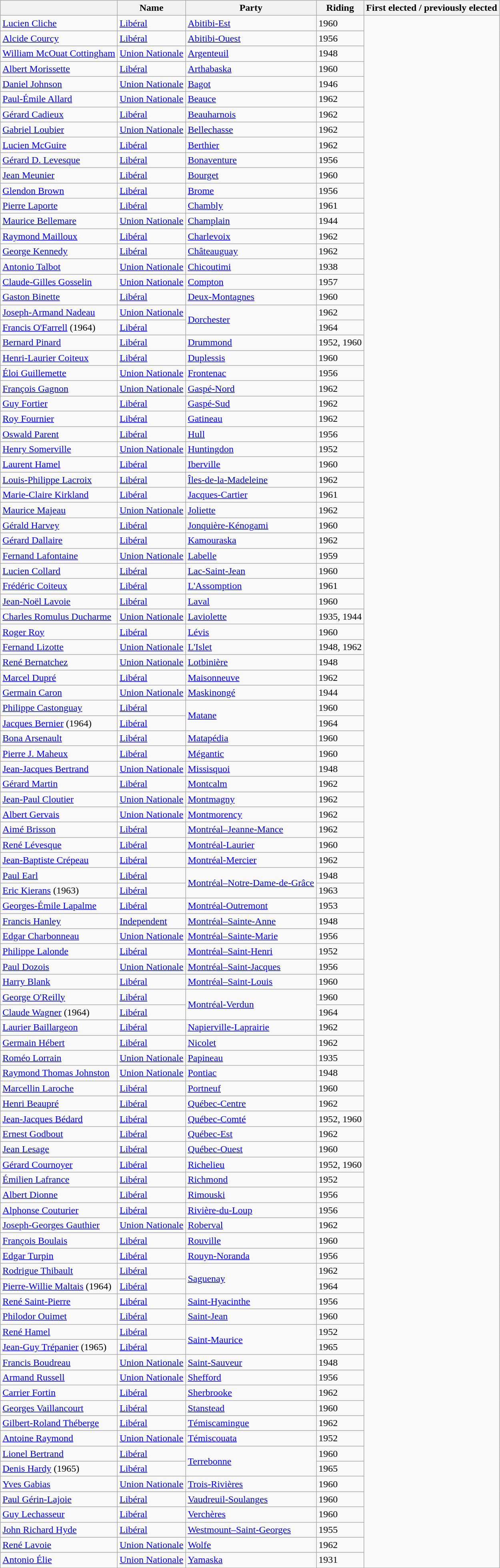<table class="wikitable sortable">
<tr>
<th></th>
<th>Name</th>
<th>Party</th>
<th>Riding</th>
<th>First elected / previously elected</th>
</tr>
<tr>
<td><a href='#'>Lucien Cliche</a></td>
<td><a href='#'>Libéral</a></td>
<td><a href='#'>Abitibi-Est</a></td>
<td>1960</td>
</tr>
<tr>
<td><a href='#'>Alcide Courcy</a></td>
<td><a href='#'>Libéral</a></td>
<td><a href='#'>Abitibi-Ouest</a></td>
<td>1956</td>
</tr>
<tr>
<td><a href='#'>William McOuat Cottingham</a></td>
<td><a href='#'>Union Nationale</a></td>
<td><a href='#'>Argenteuil</a></td>
<td>1948</td>
</tr>
<tr>
<td><a href='#'>Albert Morissette</a></td>
<td><a href='#'>Libéral</a></td>
<td><a href='#'>Arthabaska</a></td>
<td>1960</td>
</tr>
<tr>
<td><a href='#'>Daniel Johnson</a></td>
<td><a href='#'>Union Nationale</a></td>
<td><a href='#'>Bagot</a></td>
<td>1946</td>
</tr>
<tr>
<td><a href='#'>Paul-Émile Allard</a></td>
<td><a href='#'>Union Nationale</a></td>
<td><a href='#'>Beauce</a></td>
<td>1962</td>
</tr>
<tr>
<td><a href='#'>Gérard Cadieux</a></td>
<td><a href='#'>Libéral</a></td>
<td><a href='#'>Beauharnois</a></td>
<td>1962</td>
</tr>
<tr>
<td><a href='#'>Gabriel Loubier</a></td>
<td><a href='#'>Union Nationale</a></td>
<td><a href='#'>Bellechasse</a></td>
<td>1962</td>
</tr>
<tr>
<td><a href='#'>Lucien McGuire</a></td>
<td><a href='#'>Libéral</a></td>
<td><a href='#'>Berthier</a></td>
<td>1962</td>
</tr>
<tr>
<td><a href='#'>Gérard D. Levesque</a></td>
<td><a href='#'>Libéral</a></td>
<td><a href='#'>Bonaventure</a></td>
<td>1956</td>
</tr>
<tr>
<td><a href='#'>Jean Meunier</a></td>
<td><a href='#'>Libéral</a></td>
<td><a href='#'>Bourget</a></td>
<td>1960</td>
</tr>
<tr>
<td><a href='#'>Glendon Brown</a></td>
<td><a href='#'>Libéral</a></td>
<td><a href='#'>Brome</a></td>
<td>1956</td>
</tr>
<tr>
<td><a href='#'>Pierre Laporte</a></td>
<td><a href='#'>Libéral</a></td>
<td><a href='#'>Chambly</a></td>
<td>1961</td>
</tr>
<tr>
<td><a href='#'>Maurice Bellemare</a></td>
<td><a href='#'>Union Nationale</a></td>
<td><a href='#'>Champlain</a></td>
<td>1944</td>
</tr>
<tr>
<td><a href='#'>Raymond Mailloux</a></td>
<td><a href='#'>Libéral</a></td>
<td><a href='#'>Charlevoix</a></td>
<td>1962</td>
</tr>
<tr>
<td><a href='#'>George Kennedy</a></td>
<td><a href='#'>Libéral</a></td>
<td><a href='#'>Châteauguay</a></td>
<td>1962</td>
</tr>
<tr>
<td><a href='#'>Antonio Talbot</a></td>
<td><a href='#'>Union Nationale</a></td>
<td><a href='#'>Chicoutimi</a></td>
<td>1938</td>
</tr>
<tr>
<td><a href='#'>Claude-Gilles Gosselin</a></td>
<td><a href='#'>Union Nationale</a></td>
<td><a href='#'>Compton</a></td>
<td>1957</td>
</tr>
<tr>
<td><a href='#'>Gaston Binette</a></td>
<td><a href='#'>Libéral</a></td>
<td><a href='#'>Deux-Montagnes</a></td>
<td>1960</td>
</tr>
<tr>
<td><a href='#'>Joseph-Armand Nadeau</a></td>
<td><a href='#'>Union Nationale</a></td>
<td rowspan=2><a href='#'>Dorchester</a></td>
<td>1962</td>
</tr>
<tr>
<td><a href='#'>Francis O'Farrell</a> (1964)</td>
<td><a href='#'>Libéral</a></td>
<td>1964</td>
</tr>
<tr>
<td><a href='#'>Bernard Pinard</a></td>
<td><a href='#'>Libéral</a></td>
<td><a href='#'>Drummond</a></td>
<td>1952, 1960</td>
</tr>
<tr>
<td><a href='#'>Henri-Laurier Coiteux</a></td>
<td><a href='#'>Libéral</a></td>
<td><a href='#'>Duplessis</a></td>
<td>1960</td>
</tr>
<tr>
<td><a href='#'>Éloi Guillemette</a></td>
<td><a href='#'>Union Nationale</a></td>
<td><a href='#'>Frontenac</a></td>
<td>1956</td>
</tr>
<tr>
<td><a href='#'>François Gagnon</a></td>
<td><a href='#'>Union Nationale</a></td>
<td><a href='#'>Gaspé-Nord</a></td>
<td>1962</td>
</tr>
<tr>
<td><a href='#'>Guy Fortier</a></td>
<td><a href='#'>Libéral</a></td>
<td><a href='#'>Gaspé-Sud</a></td>
<td>1962</td>
</tr>
<tr>
<td><a href='#'>Roy Fournier</a></td>
<td><a href='#'>Libéral</a></td>
<td><a href='#'>Gatineau</a></td>
<td>1962</td>
</tr>
<tr>
<td><a href='#'>Oswald Parent</a></td>
<td><a href='#'>Libéral</a></td>
<td><a href='#'>Hull</a></td>
<td>1956</td>
</tr>
<tr>
<td><a href='#'>Henry Somerville</a></td>
<td><a href='#'>Union Nationale</a></td>
<td><a href='#'>Huntingdon</a></td>
<td>1952</td>
</tr>
<tr>
<td><a href='#'>Laurent Hamel</a></td>
<td><a href='#'>Libéral</a></td>
<td><a href='#'>Iberville</a></td>
<td>1960</td>
</tr>
<tr>
<td><a href='#'>Louis-Philippe Lacroix</a></td>
<td><a href='#'>Libéral</a></td>
<td><a href='#'>Îles-de-la-Madeleine</a></td>
<td>1962</td>
</tr>
<tr>
<td><a href='#'>Marie-Claire Kirkland</a></td>
<td><a href='#'>Libéral</a></td>
<td><a href='#'>Jacques-Cartier</a></td>
<td>1961</td>
</tr>
<tr>
<td><a href='#'>Maurice Majeau</a></td>
<td><a href='#'>Union Nationale</a></td>
<td><a href='#'>Joliette</a></td>
<td>1962</td>
</tr>
<tr>
<td><a href='#'>Gérald Harvey</a></td>
<td><a href='#'>Libéral</a></td>
<td><a href='#'>Jonquière-Kénogami</a></td>
<td>1960</td>
</tr>
<tr>
<td><a href='#'>Gérard Dallaire</a></td>
<td><a href='#'>Libéral</a></td>
<td><a href='#'>Kamouraska</a></td>
<td>1962</td>
</tr>
<tr>
<td><a href='#'>Fernand Lafontaine</a></td>
<td><a href='#'>Union Nationale</a></td>
<td><a href='#'>Labelle</a></td>
<td>1959</td>
</tr>
<tr>
<td><a href='#'>Lucien Collard</a></td>
<td><a href='#'>Libéral</a></td>
<td><a href='#'>Lac-Saint-Jean</a></td>
<td>1960</td>
</tr>
<tr>
<td><a href='#'>Frédéric Coiteux</a></td>
<td><a href='#'>Libéral</a></td>
<td><a href='#'>L'Assomption</a></td>
<td>1961</td>
</tr>
<tr>
<td><a href='#'>Jean-Noël Lavoie</a></td>
<td><a href='#'>Libéral</a></td>
<td><a href='#'>Laval</a></td>
<td>1960</td>
</tr>
<tr>
<td><a href='#'>Charles Romulus Ducharme</a></td>
<td><a href='#'>Union Nationale</a></td>
<td><a href='#'>Laviolette</a></td>
<td>1935, 1944</td>
</tr>
<tr>
<td><a href='#'>Roger Roy</a></td>
<td><a href='#'>Libéral</a></td>
<td><a href='#'>Lévis</a></td>
<td>1960</td>
</tr>
<tr>
<td><a href='#'>Fernand Lizotte</a></td>
<td><a href='#'>Union Nationale</a></td>
<td><a href='#'>L'Islet</a></td>
<td>1948, 1962</td>
</tr>
<tr>
<td><a href='#'>René Bernatchez</a></td>
<td><a href='#'>Union Nationale</a></td>
<td><a href='#'>Lotbinière</a></td>
<td>1948</td>
</tr>
<tr>
<td><a href='#'>Marcel Dupré</a></td>
<td><a href='#'>Libéral</a></td>
<td><a href='#'>Maisonneuve</a></td>
<td>1962</td>
</tr>
<tr>
<td><a href='#'>Germain Caron</a></td>
<td><a href='#'>Union Nationale</a></td>
<td><a href='#'>Maskinongé</a></td>
<td>1944</td>
</tr>
<tr>
<td><a href='#'>Philippe Castonguay</a></td>
<td><a href='#'>Libéral</a></td>
<td rowspan=2><a href='#'>Matane</a></td>
<td>1960</td>
</tr>
<tr>
<td><a href='#'>Jacques Bernier</a> (1964)</td>
<td><a href='#'>Libéral</a></td>
<td>1964</td>
</tr>
<tr>
<td><a href='#'>Bona Arsenault</a></td>
<td><a href='#'>Libéral</a></td>
<td><a href='#'>Matapédia</a></td>
<td>1960</td>
</tr>
<tr>
<td><a href='#'>Pierre J. Maheux</a></td>
<td><a href='#'>Libéral</a></td>
<td><a href='#'>Mégantic</a></td>
<td>1960</td>
</tr>
<tr>
<td><a href='#'>Jean-Jacques Bertrand</a></td>
<td><a href='#'>Union Nationale</a></td>
<td><a href='#'>Missisquoi</a></td>
<td>1948</td>
</tr>
<tr>
<td><a href='#'>Gérard Martin</a></td>
<td><a href='#'>Libéral</a></td>
<td><a href='#'>Montcalm</a></td>
<td>1962</td>
</tr>
<tr>
<td><a href='#'>Jean-Paul Cloutier</a></td>
<td><a href='#'>Union Nationale</a></td>
<td><a href='#'>Montmagny</a></td>
<td>1962</td>
</tr>
<tr>
<td><a href='#'>Albert Gervais</a></td>
<td><a href='#'>Union Nationale</a></td>
<td><a href='#'>Montmorency</a></td>
<td>1962</td>
</tr>
<tr>
<td><a href='#'>Aimé Brisson</a></td>
<td><a href='#'>Libéral</a></td>
<td><a href='#'>Montréal–Jeanne-Mance</a></td>
<td>1962</td>
</tr>
<tr>
<td><a href='#'>René Lévesque</a></td>
<td><a href='#'>Libéral</a></td>
<td><a href='#'>Montréal-Laurier</a></td>
<td>1960</td>
</tr>
<tr>
<td><a href='#'>Jean-Baptiste Crépeau</a></td>
<td><a href='#'>Libéral</a></td>
<td><a href='#'>Montréal-Mercier</a></td>
<td>1962</td>
</tr>
<tr>
<td><a href='#'>Paul Earl</a></td>
<td><a href='#'>Libéral</a></td>
<td rowspan=2><a href='#'>Montréal–Notre-Dame-de-Grâce</a></td>
<td>1948</td>
</tr>
<tr>
<td><a href='#'>Eric Kierans</a> (1963)</td>
<td><a href='#'>Libéral</a></td>
<td>1963</td>
</tr>
<tr>
<td><a href='#'>Georges-Émile Lapalme</a></td>
<td><a href='#'>Libéral</a></td>
<td><a href='#'>Montréal-Outremont</a></td>
<td>1953</td>
</tr>
<tr>
<td><a href='#'>Francis Hanley</a></td>
<td><a href='#'>Independent</a></td>
<td><a href='#'>Montréal–Sainte-Anne</a></td>
<td>1948</td>
</tr>
<tr>
<td><a href='#'>Edgar Charbonneau</a></td>
<td><a href='#'>Union Nationale</a></td>
<td><a href='#'>Montréal–Sainte-Marie</a></td>
<td>1956</td>
</tr>
<tr>
<td><a href='#'>Philippe Lalonde</a></td>
<td><a href='#'>Libéral</a></td>
<td><a href='#'>Montréal–Saint-Henri</a></td>
<td>1952</td>
</tr>
<tr>
<td><a href='#'>Paul Dozois</a></td>
<td><a href='#'>Union Nationale</a></td>
<td><a href='#'>Montréal–Saint-Jacques</a></td>
<td>1956</td>
</tr>
<tr>
<td><a href='#'>Harry Blank</a></td>
<td><a href='#'>Libéral</a></td>
<td><a href='#'>Montréal–Saint-Louis</a></td>
<td>1960</td>
</tr>
<tr>
<td><a href='#'>George O'Reilly</a></td>
<td><a href='#'>Libéral</a></td>
<td rowspan=2><a href='#'>Montréal-Verdun</a></td>
<td>1960</td>
</tr>
<tr>
<td><a href='#'>Claude Wagner</a> (1964)</td>
<td><a href='#'>Libéral</a></td>
<td>1964</td>
</tr>
<tr>
<td><a href='#'>Laurier Baillargeon</a></td>
<td><a href='#'>Libéral</a></td>
<td><a href='#'>Napierville-Laprairie</a></td>
<td>1962</td>
</tr>
<tr>
<td><a href='#'>Germain Hébert</a></td>
<td><a href='#'>Libéral</a></td>
<td><a href='#'>Nicolet</a></td>
<td>1962</td>
</tr>
<tr>
<td><a href='#'>Roméo Lorrain</a></td>
<td><a href='#'>Union Nationale</a></td>
<td><a href='#'>Papineau</a></td>
<td>1935</td>
</tr>
<tr>
<td><a href='#'>Raymond Thomas Johnston</a></td>
<td><a href='#'>Union Nationale</a></td>
<td><a href='#'>Pontiac</a></td>
<td>1948</td>
</tr>
<tr>
<td><a href='#'>Marcellin Laroche</a></td>
<td><a href='#'>Libéral</a></td>
<td><a href='#'>Portneuf</a></td>
<td>1960</td>
</tr>
<tr>
<td><a href='#'>Henri Beaupré</a></td>
<td><a href='#'>Libéral</a></td>
<td><a href='#'>Québec-Centre</a></td>
<td>1962</td>
</tr>
<tr>
<td><a href='#'>Jean-Jacques Bédard</a></td>
<td><a href='#'>Libéral</a></td>
<td><a href='#'>Québec-Comté</a></td>
<td>1952, 1960</td>
</tr>
<tr>
<td><a href='#'>Ernest Godbout</a></td>
<td><a href='#'>Libéral</a></td>
<td><a href='#'>Québec-Est</a></td>
<td>1962</td>
</tr>
<tr>
<td><a href='#'>Jean Lesage</a></td>
<td><a href='#'>Libéral</a></td>
<td><a href='#'>Québec-Ouest</a></td>
<td>1960</td>
</tr>
<tr>
<td><a href='#'>Gérard Cournoyer</a></td>
<td><a href='#'>Libéral</a></td>
<td><a href='#'>Richelieu</a></td>
<td>1952, 1960</td>
</tr>
<tr>
<td><a href='#'>Émilien Lafrance</a></td>
<td><a href='#'>Libéral</a></td>
<td><a href='#'>Richmond</a></td>
<td>1952</td>
</tr>
<tr>
<td><a href='#'>Albert Dionne</a></td>
<td><a href='#'>Libéral</a></td>
<td><a href='#'>Rimouski</a></td>
<td>1956</td>
</tr>
<tr>
<td><a href='#'>Alphonse Couturier</a></td>
<td><a href='#'>Libéral</a></td>
<td><a href='#'>Rivière-du-Loup</a></td>
<td>1956</td>
</tr>
<tr>
<td><a href='#'>Joseph-Georges Gauthier</a></td>
<td><a href='#'>Union Nationale</a></td>
<td><a href='#'>Roberval</a></td>
<td>1962</td>
</tr>
<tr>
<td><a href='#'>François Boulais</a></td>
<td><a href='#'>Libéral</a></td>
<td><a href='#'>Rouville</a></td>
<td>1960</td>
</tr>
<tr>
<td><a href='#'>Edgar Turpin</a></td>
<td><a href='#'>Libéral</a></td>
<td><a href='#'>Rouyn-Noranda</a></td>
<td>1956</td>
</tr>
<tr>
<td><a href='#'>Rodrigue Thibault</a></td>
<td><a href='#'>Libéral</a></td>
<td rowspan=2><a href='#'>Saguenay</a></td>
<td>1962</td>
</tr>
<tr>
<td><a href='#'>Pierre-Willie Maltais</a> (1964)</td>
<td><a href='#'>Libéral</a></td>
<td>1964</td>
</tr>
<tr>
<td><a href='#'>René Saint-Pierre</a></td>
<td><a href='#'>Libéral</a></td>
<td><a href='#'>Saint-Hyacinthe</a></td>
<td>1956</td>
</tr>
<tr>
<td><a href='#'>Philodor Ouimet</a></td>
<td><a href='#'>Libéral</a></td>
<td><a href='#'>Saint-Jean</a></td>
<td>1960</td>
</tr>
<tr>
<td><a href='#'>René Hamel</a></td>
<td><a href='#'>Libéral</a></td>
<td rowspan=2><a href='#'>Saint-Maurice</a></td>
<td>1952</td>
</tr>
<tr>
<td><a href='#'>Jean-Guy Trépanier</a> (1965)</td>
<td><a href='#'>Libéral</a></td>
<td>1965</td>
</tr>
<tr>
<td><a href='#'>Francis Boudreau</a></td>
<td><a href='#'>Union Nationale</a></td>
<td><a href='#'>Saint-Sauveur</a></td>
<td>1948</td>
</tr>
<tr>
<td><a href='#'>Armand Russell</a></td>
<td><a href='#'>Union Nationale</a></td>
<td><a href='#'>Shefford</a></td>
<td>1956</td>
</tr>
<tr>
<td><a href='#'>Carrier Fortin</a></td>
<td><a href='#'>Libéral</a></td>
<td><a href='#'>Sherbrooke</a></td>
<td>1962</td>
</tr>
<tr>
<td><a href='#'>Georges Vaillancourt</a></td>
<td><a href='#'>Libéral</a></td>
<td><a href='#'>Stanstead</a></td>
<td>1960</td>
</tr>
<tr>
<td><a href='#'>Gilbert-Roland Théberge</a></td>
<td><a href='#'>Libéral</a></td>
<td><a href='#'>Témiscamingue</a></td>
<td>1962</td>
</tr>
<tr>
<td><a href='#'>Antoine Raymond</a></td>
<td><a href='#'>Union Nationale</a></td>
<td><a href='#'>Témiscouata</a></td>
<td>1952</td>
</tr>
<tr>
<td><a href='#'>Lionel Bertrand</a></td>
<td><a href='#'>Libéral</a></td>
<td rowspan=2><a href='#'>Terrebonne</a></td>
<td>1960</td>
</tr>
<tr>
<td><a href='#'>Denis Hardy</a> (1965)</td>
<td><a href='#'>Libéral</a></td>
<td>1965</td>
</tr>
<tr>
<td><a href='#'>Yves Gabias</a></td>
<td><a href='#'>Union Nationale</a></td>
<td><a href='#'>Trois-Rivières</a></td>
<td>1960</td>
</tr>
<tr>
<td><a href='#'>Paul Gérin-Lajoie</a></td>
<td><a href='#'>Libéral</a></td>
<td><a href='#'>Vaudreuil-Soulanges</a></td>
<td>1960</td>
</tr>
<tr>
<td><a href='#'>Guy Lechasseur</a></td>
<td><a href='#'>Libéral</a></td>
<td><a href='#'>Verchères</a></td>
<td>1960</td>
</tr>
<tr>
<td><a href='#'>John Richard Hyde</a></td>
<td><a href='#'>Libéral</a></td>
<td><a href='#'>Westmount–Saint-Georges</a></td>
<td>1955</td>
</tr>
<tr>
<td><a href='#'>René Lavoie</a></td>
<td><a href='#'>Union Nationale</a></td>
<td><a href='#'>Wolfe</a></td>
<td>1962</td>
</tr>
<tr>
<td><a href='#'>Antonio Élie</a></td>
<td><a href='#'>Union Nationale</a></td>
<td><a href='#'>Yamaska</a></td>
<td>1931</td>
</tr>
</table>
